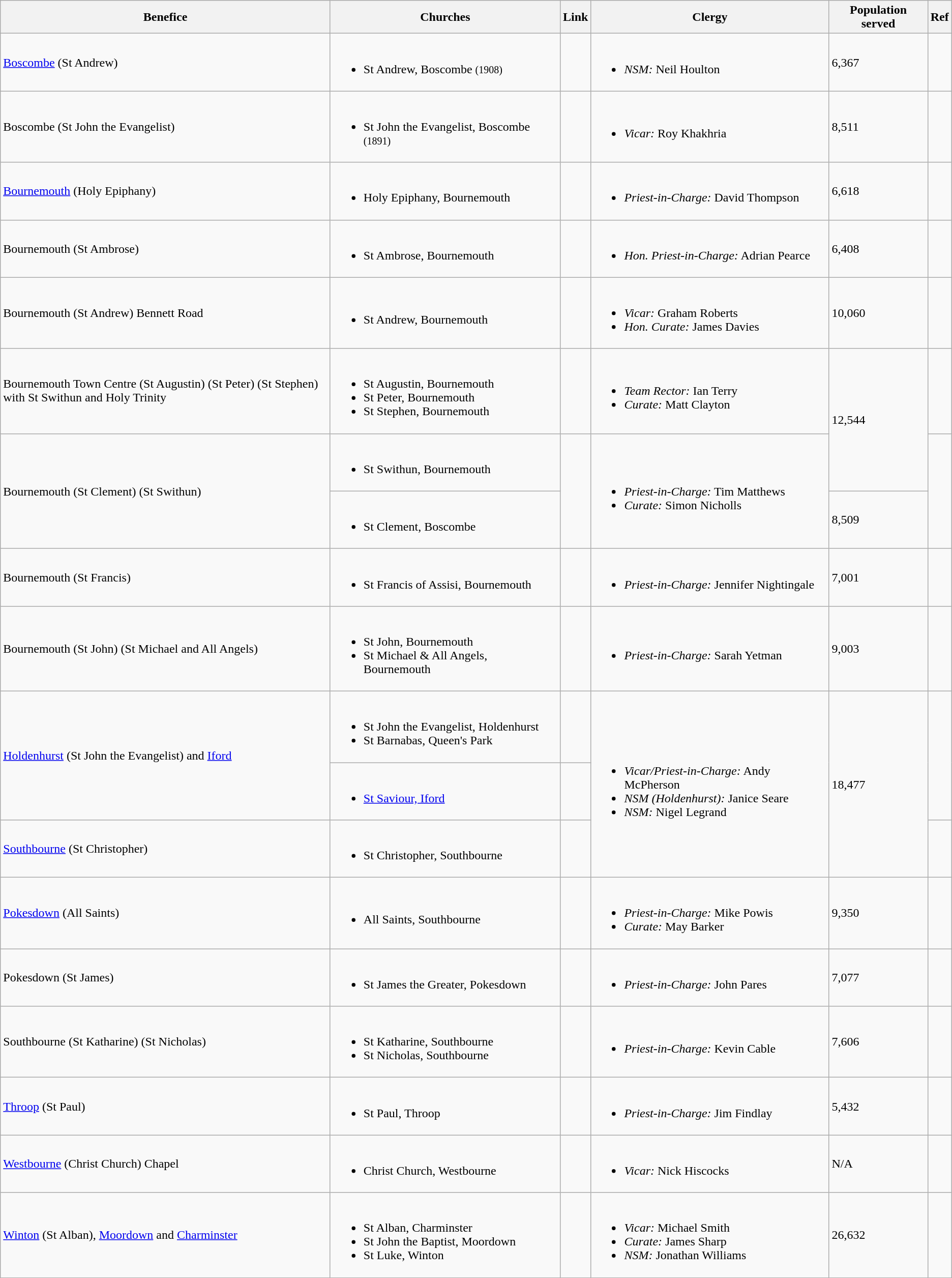<table class="wikitable">
<tr>
<th style="width:425px;">Benefice</th>
<th>Churches</th>
<th>Link</th>
<th>Clergy</th>
<th>Population served</th>
<th>Ref</th>
</tr>
<tr>
<td><a href='#'>Boscombe</a> (St Andrew)</td>
<td><br><ul><li>St Andrew, Boscombe <small>(1908)</small></li></ul></td>
<td></td>
<td><br><ul><li><em>NSM:</em> Neil Houlton</li></ul></td>
<td>6,367</td>
<td></td>
</tr>
<tr>
<td>Boscombe (St John the Evangelist)</td>
<td><br><ul><li>St John the Evangelist, Boscombe <small>(1891)</small></li></ul></td>
<td></td>
<td><br><ul><li><em>Vicar:</em> Roy Khakhria</li></ul></td>
<td>8,511</td>
<td></td>
</tr>
<tr>
<td><a href='#'>Bournemouth</a> (Holy Epiphany)</td>
<td><br><ul><li>Holy Epiphany, Bournemouth</li></ul></td>
<td></td>
<td><br><ul><li><em>Priest-in-Charge:</em> David Thompson</li></ul></td>
<td>6,618</td>
<td></td>
</tr>
<tr>
<td>Bournemouth (St Ambrose)</td>
<td><br><ul><li>St Ambrose, Bournemouth</li></ul></td>
<td></td>
<td><br><ul><li><em>Hon. Priest-in-Charge:</em> Adrian Pearce</li></ul></td>
<td>6,408</td>
<td></td>
</tr>
<tr>
<td>Bournemouth (St Andrew) Bennett Road</td>
<td><br><ul><li>St Andrew, Bournemouth</li></ul></td>
<td></td>
<td><br><ul><li><em>Vicar:</em> Graham Roberts</li><li><em>Hon. Curate:</em> James Davies</li></ul></td>
<td>10,060</td>
<td></td>
</tr>
<tr>
<td>Bournemouth Town Centre (St Augustin) (St Peter) (St Stephen) with St Swithun and Holy Trinity</td>
<td><br><ul><li>St Augustin, Bournemouth</li><li>St Peter, Bournemouth </li><li>St Stephen, Bournemouth</li></ul></td>
<td></td>
<td><br><ul><li><em>Team Rector:</em> Ian Terry</li><li><em>Curate:</em> Matt Clayton</li></ul></td>
<td rowspan="2">12,544</td>
<td></td>
</tr>
<tr>
<td rowspan="2">Bournemouth (St Clement) (St Swithun)</td>
<td><br><ul><li>St Swithun, Bournemouth</li></ul></td>
<td rowspan="2"></td>
<td rowspan="2"><br><ul><li><em>Priest-in-Charge:</em> Tim Matthews</li><li><em>Curate:</em> Simon Nicholls</li></ul></td>
<td rowspan="2"></td>
</tr>
<tr>
<td><br><ul><li>St Clement, Boscombe</li></ul></td>
<td>8,509</td>
</tr>
<tr>
<td>Bournemouth (St Francis)</td>
<td><br><ul><li>St Francis of Assisi, Bournemouth</li></ul></td>
<td></td>
<td><br><ul><li><em>Priest-in-Charge:</em> Jennifer Nightingale</li></ul></td>
<td>7,001</td>
<td></td>
</tr>
<tr>
<td>Bournemouth (St John) (St Michael and All Angels)</td>
<td><br><ul><li>St John, Bournemouth</li><li>St Michael & All Angels, Bournemouth</li></ul></td>
<td></td>
<td><br><ul><li><em>Priest-in-Charge:</em> Sarah Yetman</li></ul></td>
<td>9,003</td>
<td></td>
</tr>
<tr>
<td rowspan="2"><a href='#'>Holdenhurst</a> (St John the Evangelist) and <a href='#'>Iford</a></td>
<td><br><ul><li>St John the Evangelist, Holdenhurst</li><li>St Barnabas, Queen's Park</li></ul></td>
<td></td>
<td rowspan="3"><br><ul><li><em>Vicar/Priest-in-Charge:</em> Andy McPherson</li><li><em>NSM (Holdenhurst):</em> Janice Seare</li><li><em>NSM:</em> Nigel Legrand</li></ul></td>
<td rowspan="3">18,477</td>
<td rowspan="2"></td>
</tr>
<tr>
<td><br><ul><li><a href='#'>St Saviour, Iford</a></li></ul></td>
<td></td>
</tr>
<tr>
<td><a href='#'>Southbourne</a> (St Christopher)</td>
<td><br><ul><li>St Christopher, Southbourne</li></ul></td>
<td></td>
<td></td>
</tr>
<tr>
<td><a href='#'>Pokesdown</a> (All Saints)</td>
<td><br><ul><li>All Saints, Southbourne</li></ul></td>
<td></td>
<td><br><ul><li><em>Priest-in-Charge:</em> Mike Powis</li><li><em>Curate:</em> May Barker</li></ul></td>
<td>9,350</td>
<td></td>
</tr>
<tr>
<td>Pokesdown (St James)</td>
<td><br><ul><li>St James the Greater, Pokesdown</li></ul></td>
<td></td>
<td><br><ul><li><em>Priest-in-Charge:</em> John Pares</li></ul></td>
<td>7,077</td>
<td></td>
</tr>
<tr>
<td>Southbourne (St Katharine) (St Nicholas)</td>
<td><br><ul><li>St Katharine, Southbourne</li><li>St Nicholas, Southbourne</li></ul></td>
<td></td>
<td><br><ul><li><em>Priest-in-Charge:</em> Kevin Cable</li></ul></td>
<td>7,606</td>
<td></td>
</tr>
<tr>
<td><a href='#'>Throop</a> (St Paul)</td>
<td><br><ul><li>St Paul, Throop</li></ul></td>
<td></td>
<td><br><ul><li><em>Priest-in-Charge:</em> Jim Findlay</li></ul></td>
<td>5,432</td>
<td></td>
</tr>
<tr>
<td><a href='#'>Westbourne</a> (Christ Church) Chapel</td>
<td><br><ul><li>Christ Church, Westbourne</li></ul></td>
<td></td>
<td><br><ul><li><em>Vicar:</em> Nick Hiscocks</li></ul></td>
<td>N/A</td>
<td></td>
</tr>
<tr>
<td><a href='#'>Winton</a> (St Alban), <a href='#'>Moordown</a> and <a href='#'>Charminster</a></td>
<td><br><ul><li>St Alban, Charminster</li><li>St John the Baptist, Moordown</li><li>St Luke, Winton</li></ul></td>
<td></td>
<td><br><ul><li><em>Vicar:</em> Michael Smith</li><li><em>Curate:</em> James Sharp</li><li><em>NSM:</em> Jonathan Williams</li></ul></td>
<td>26,632</td>
<td></td>
</tr>
</table>
